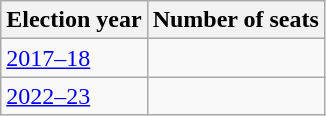<table class="wikitable">
<tr>
<th>Election year</th>
<th>Number of seats</th>
</tr>
<tr>
<td><a href='#'>2017–18</a></td>
<td></td>
</tr>
<tr>
<td><a href='#'>2022–23</a></td>
<td></td>
</tr>
</table>
